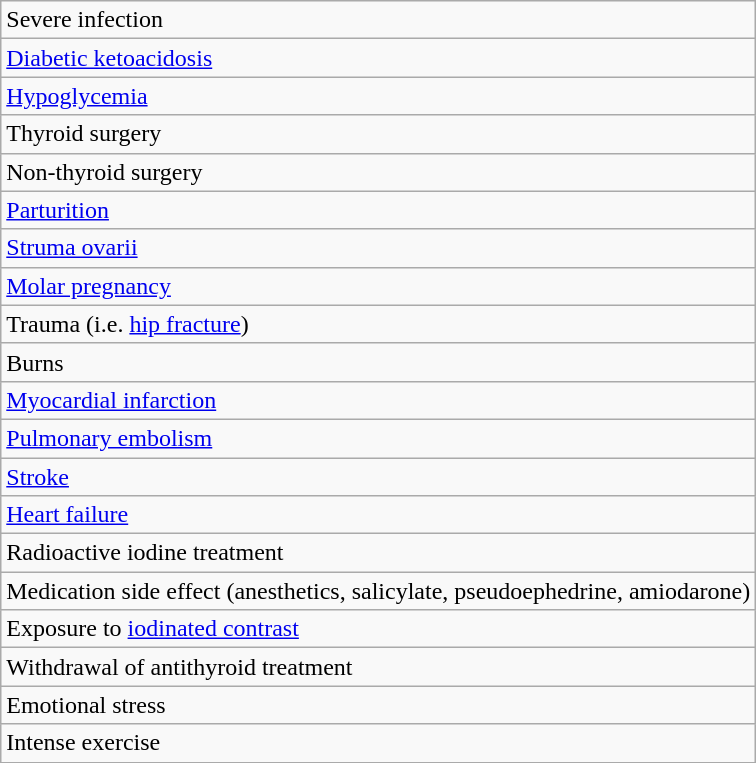<table class="wikitable mw-collapsible">
<tr>
<td>Severe infection</td>
</tr>
<tr>
<td><a href='#'>Diabetic ketoacidosis</a></td>
</tr>
<tr>
<td><a href='#'>Hypoglycemia</a></td>
</tr>
<tr>
<td>Thyroid surgery</td>
</tr>
<tr>
<td>Non-thyroid surgery</td>
</tr>
<tr>
<td><a href='#'>Parturition</a></td>
</tr>
<tr>
<td><a href='#'>Struma ovarii</a></td>
</tr>
<tr>
<td><a href='#'>Molar pregnancy</a></td>
</tr>
<tr>
<td>Trauma (i.e. <a href='#'>hip fracture</a>)</td>
</tr>
<tr>
<td>Burns</td>
</tr>
<tr>
<td><a href='#'>Myocardial infarction</a></td>
</tr>
<tr>
<td><a href='#'>Pulmonary embolism</a></td>
</tr>
<tr>
<td><a href='#'>Stroke</a></td>
</tr>
<tr>
<td><a href='#'>Heart failure</a></td>
</tr>
<tr>
<td>Radioactive iodine treatment</td>
</tr>
<tr>
<td>Medication side effect (anesthetics, salicylate, pseudoephedrine, amiodarone)</td>
</tr>
<tr>
<td>Exposure to <a href='#'>iodinated contrast</a></td>
</tr>
<tr>
<td>Withdrawal of antithyroid treatment</td>
</tr>
<tr>
<td>Emotional stress</td>
</tr>
<tr>
<td>Intense exercise</td>
</tr>
</table>
